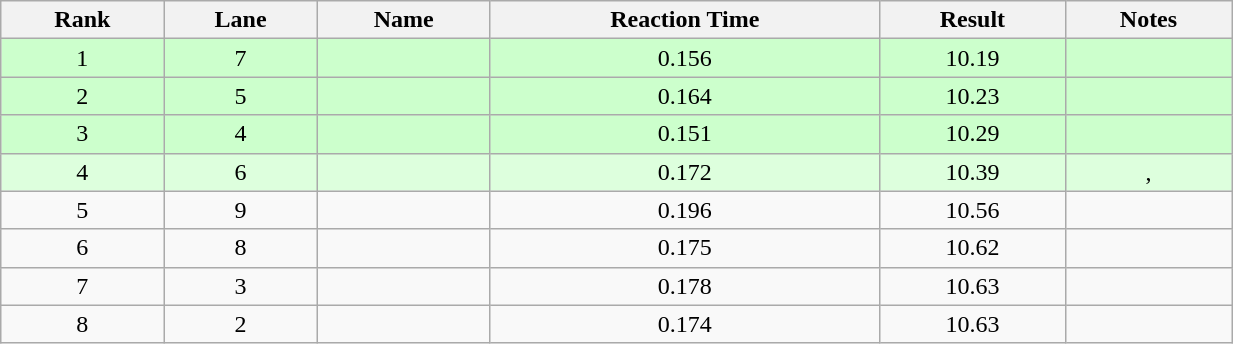<table class="wikitable" style="text-align:center;width: 65%">
<tr>
<th>Rank</th>
<th>Lane</th>
<th>Name</th>
<th>Reaction Time</th>
<th>Result</th>
<th>Notes</th>
</tr>
<tr bgcolor=ccffcc>
<td>1</td>
<td>7</td>
<td align="left"></td>
<td>0.156</td>
<td>10.19</td>
<td></td>
</tr>
<tr bgcolor=ccffcc>
<td>2</td>
<td>5</td>
<td align="left"></td>
<td>0.164</td>
<td>10.23</td>
<td></td>
</tr>
<tr bgcolor=ccffcc>
<td>3</td>
<td>4</td>
<td align="left"></td>
<td>0.151</td>
<td>10.29</td>
<td></td>
</tr>
<tr bgcolor=ddffdd>
<td>4</td>
<td>6</td>
<td align="left"></td>
<td>0.172</td>
<td>10.39</td>
<td>, </td>
</tr>
<tr>
<td>5</td>
<td>9</td>
<td align="left"></td>
<td>0.196</td>
<td>10.56</td>
<td></td>
</tr>
<tr>
<td>6</td>
<td>8</td>
<td align="left"></td>
<td>0.175</td>
<td>10.62</td>
<td></td>
</tr>
<tr>
<td>7</td>
<td>3</td>
<td align="left"></td>
<td>0.178</td>
<td>10.63</td>
<td></td>
</tr>
<tr>
<td>8</td>
<td>2</td>
<td align="left"></td>
<td>0.174</td>
<td>10.63</td>
<td></td>
</tr>
</table>
